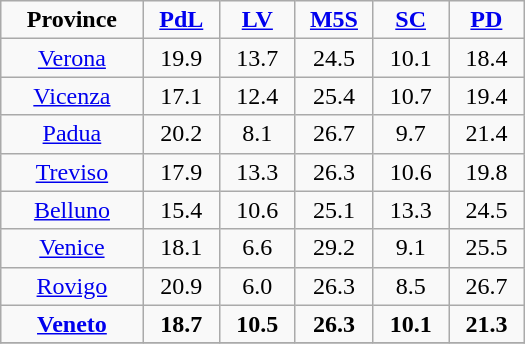<table class="wikitable" style="text-align:center; width:350px">
<tr>
<td style="width:100px"><strong>Province</strong></td>
<td style="width:50px"><strong><a href='#'>PdL</a></strong></td>
<td style="width:50px"><strong><a href='#'>LV</a></strong></td>
<td style="width:50px"><strong><a href='#'>M5S</a></strong></td>
<td style="width:50px"><strong><a href='#'>SC</a></strong></td>
<td style="width:50px"><strong><a href='#'>PD</a></strong></td>
</tr>
<tr>
<td><a href='#'>Verona</a></td>
<td>19.9</td>
<td>13.7</td>
<td>24.5</td>
<td>10.1</td>
<td>18.4</td>
</tr>
<tr>
<td><a href='#'>Vicenza</a></td>
<td>17.1</td>
<td>12.4</td>
<td>25.4</td>
<td>10.7</td>
<td>19.4</td>
</tr>
<tr>
<td><a href='#'>Padua</a></td>
<td>20.2</td>
<td>8.1</td>
<td>26.7</td>
<td>9.7</td>
<td>21.4</td>
</tr>
<tr>
<td><a href='#'>Treviso</a></td>
<td>17.9</td>
<td>13.3</td>
<td>26.3</td>
<td>10.6</td>
<td>19.8</td>
</tr>
<tr>
<td><a href='#'>Belluno</a></td>
<td>15.4</td>
<td>10.6</td>
<td>25.1</td>
<td>13.3</td>
<td>24.5</td>
</tr>
<tr>
<td><a href='#'>Venice</a></td>
<td>18.1</td>
<td>6.6</td>
<td>29.2</td>
<td>9.1</td>
<td>25.5</td>
</tr>
<tr>
<td><a href='#'>Rovigo</a></td>
<td>20.9</td>
<td>6.0</td>
<td>26.3</td>
<td>8.5</td>
<td>26.7</td>
</tr>
<tr>
<td><strong><a href='#'>Veneto</a></strong></td>
<td><strong>18.7</strong></td>
<td><strong>10.5</strong></td>
<td><strong>26.3</strong></td>
<td><strong>10.1</strong></td>
<td><strong>21.3</strong></td>
</tr>
<tr>
</tr>
</table>
